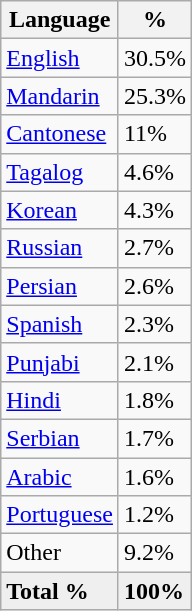<table class="wikitable">
<tr>
<th>Language</th>
<th>%</th>
</tr>
<tr>
<td><a href='#'>English</a></td>
<td>30.5%</td>
</tr>
<tr>
<td><a href='#'>Mandarin</a></td>
<td>25.3%</td>
</tr>
<tr>
<td><a href='#'>Cantonese</a></td>
<td>11%</td>
</tr>
<tr>
<td><a href='#'>Tagalog</a></td>
<td>4.6%</td>
</tr>
<tr>
<td><a href='#'>Korean</a></td>
<td>4.3%</td>
</tr>
<tr>
<td><a href='#'>Russian</a></td>
<td>2.7%</td>
</tr>
<tr>
<td><a href='#'>Persian</a></td>
<td>2.6%</td>
</tr>
<tr>
<td><a href='#'>Spanish</a></td>
<td>2.3%</td>
</tr>
<tr>
<td><a href='#'>Punjabi</a></td>
<td>2.1%</td>
</tr>
<tr>
<td><a href='#'>Hindi</a></td>
<td>1.8%</td>
</tr>
<tr>
<td><a href='#'>Serbian</a></td>
<td>1.7%</td>
</tr>
<tr>
<td><a href='#'>Arabic</a></td>
<td>1.6%</td>
</tr>
<tr>
<td><a href='#'>Portuguese</a></td>
<td>1.2%</td>
</tr>
<tr>
<td>Other</td>
<td>9.2%</td>
</tr>
<tr style="background:#efefef; font-weight:bold">
<td>Total %</td>
<td>100%</td>
</tr>
</table>
